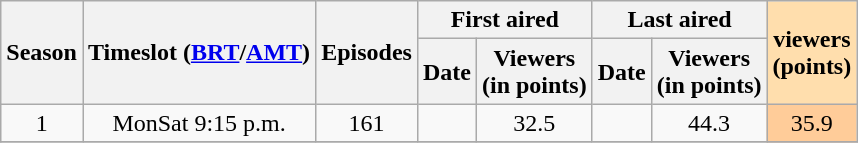<table class="wikitable" style="text-align: center">
<tr>
<th scope="col" rowspan="2">Season</th>
<th scope="col" rowspan="2">Timeslot (<a href='#'>BRT</a>/<a href='#'>AMT</a>)</th>
<th scope="col" rowspan="2" colspan="1">Episodes</th>
<th scope="col" colspan="2">First aired</th>
<th scope="col" colspan="2">Last aired</th>
<th style="background:#ffdead;" rowspan="2"> viewers <br> (points)</th>
</tr>
<tr>
<th scope="col">Date</th>
<th scope="col">Viewers<br>(in points)</th>
<th scope="col">Date</th>
<th scope="col">Viewers<br>(in points)</th>
</tr>
<tr>
<td>1</td>
<td>MonSat 9:15 p.m.</td>
<td>161</td>
<td></td>
<td>32.5</td>
<td></td>
<td>44.3</td>
<td style="background:#fc9;">35.9</td>
</tr>
<tr>
</tr>
</table>
